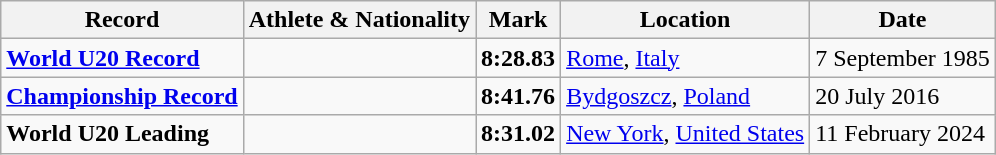<table class="wikitable">
<tr>
<th scope="col">Record</th>
<th scope="col">Athlete & Nationality</th>
<th scope="col">Mark</th>
<th scope="col">Location</th>
<th scope="col">Date</th>
</tr>
<tr>
<td><strong><a href='#'>World U20 Record</a></strong></td>
<td></td>
<td><strong>8:28.83</strong></td>
<td><a href='#'>Rome</a>, <a href='#'>Italy</a></td>
<td>7 September 1985</td>
</tr>
<tr>
<td><strong><a href='#'>Championship Record</a></strong></td>
<td></td>
<td><strong>8:41.76</strong></td>
<td><a href='#'>Bydgoszcz</a>, <a href='#'>Poland</a></td>
<td>20 July 2016</td>
</tr>
<tr>
<td><strong>World U20 Leading</strong></td>
<td></td>
<td><strong>8:31.02</strong></td>
<td><a href='#'>New York</a>, <a href='#'>United States</a></td>
<td>11 February 2024</td>
</tr>
</table>
